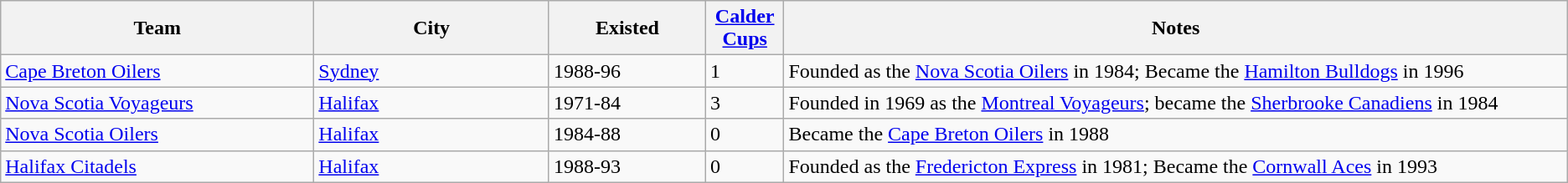<table class="wikitable">
<tr>
<th bgcolor="#DDDDFF" width="20%">Team</th>
<th bgcolor="#DDDDFF" width="15%">City</th>
<th bgcolor="#DDDDFF" width="10%">Existed</th>
<th bgcolor="#DDDDFF" width="5%"><a href='#'>Calder Cups</a></th>
<th bgcolor="#DDDDFF" width="50%">Notes</th>
</tr>
<tr>
<td><a href='#'>Cape Breton Oilers</a></td>
<td><a href='#'>Sydney</a></td>
<td>1988-96</td>
<td>1</td>
<td>Founded as the <a href='#'>Nova Scotia Oilers</a> in 1984; Became the <a href='#'>Hamilton Bulldogs</a> in 1996</td>
</tr>
<tr>
<td><a href='#'>Nova Scotia Voyageurs</a></td>
<td><a href='#'>Halifax</a></td>
<td>1971-84</td>
<td>3</td>
<td>Founded in 1969 as the <a href='#'>Montreal Voyageurs</a>; became the <a href='#'>Sherbrooke Canadiens</a> in 1984</td>
</tr>
<tr>
<td><a href='#'>Nova Scotia Oilers</a></td>
<td><a href='#'>Halifax</a></td>
<td>1984-88</td>
<td>0</td>
<td>Became the <a href='#'>Cape Breton Oilers</a> in 1988</td>
</tr>
<tr>
<td><a href='#'>Halifax Citadels</a></td>
<td><a href='#'>Halifax</a></td>
<td>1988-93</td>
<td>0</td>
<td>Founded as the <a href='#'>Fredericton Express</a> in 1981; Became the <a href='#'>Cornwall Aces</a> in 1993</td>
</tr>
</table>
